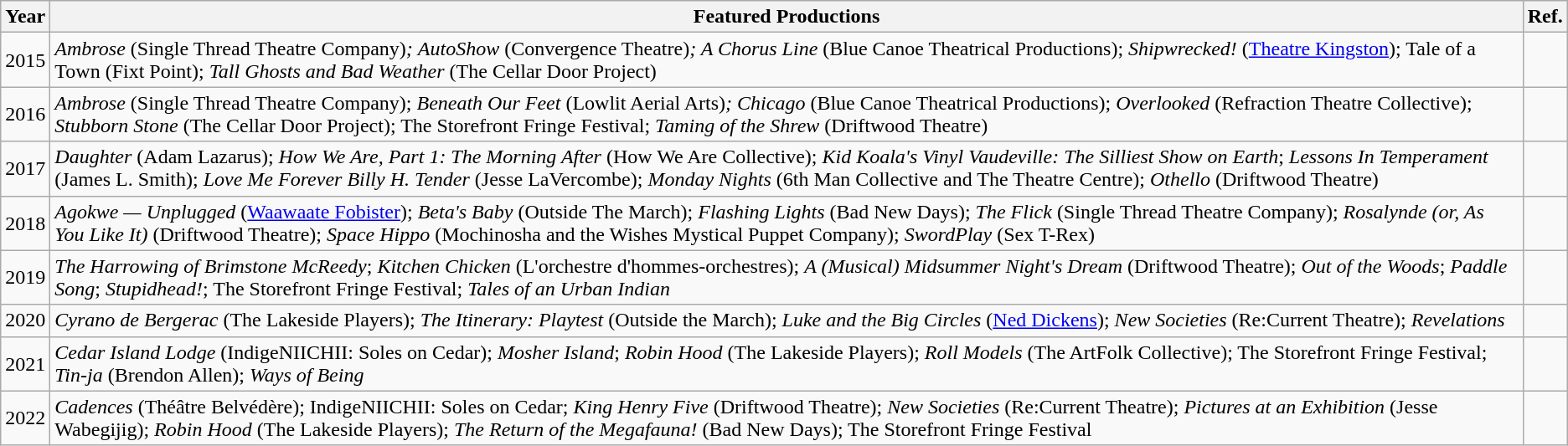<table class="wikitable">
<tr>
<th>Year</th>
<th>Featured Productions</th>
<th>Ref.</th>
</tr>
<tr>
<td>2015</td>
<td><em>Ambrose</em> (Single Thread Theatre Company)<em>;</em> <em>AutoShow</em> (Convergence Theatre)<em>; A Chorus Line</em> (Blue Canoe Theatrical Productions); <em>Shipwrecked!</em> (<a href='#'>Theatre Kingston</a>); Tale of a Town (Fixt Point); <em>Tall Ghosts and Bad Weather</em> (The Cellar Door Project)</td>
<td></td>
</tr>
<tr>
<td>2016</td>
<td><em>Ambrose</em> (Single Thread Theatre Company); <em>Beneath Our Feet</em> (Lowlit Aerial Arts)<em>;</em> <em>Chicago</em> (Blue Canoe Theatrical Productions); <em>Overlooked</em> (Refraction Theatre Collective); <em>Stubborn Stone</em> (The Cellar Door Project); The Storefront Fringe Festival; <em>Taming of the Shrew</em> (Driftwood Theatre)</td>
<td></td>
</tr>
<tr>
<td>2017</td>
<td><em>Daughter</em> (Adam Lazarus); <em>How We Are, Part 1: The Morning After</em> (How We Are Collective); <em>Kid Koala's Vinyl Vaudeville: The Silliest Show on Earth</em>; <em>Lessons In Temperament</em> (James L. Smith); <em>Love Me Forever Billy H. Tender</em> (Jesse LaVercombe); <em>Monday Nights</em> (6th Man Collective and The Theatre Centre); <em>Othello</em> (Driftwood Theatre)</td>
<td></td>
</tr>
<tr>
<td>2018</td>
<td><em>Agokwe — Unplugged</em> (<a href='#'>Waawaate Fobister</a>); <em>Beta's Baby</em> (Outside The March); <em>Flashing Lights</em> (Bad New Days); <em>The Flick</em> (Single Thread Theatre Company); <em>Rosalynde (or, As You Like It)</em> (Driftwood Theatre); <em>Space Hippo</em> (Mochinosha and the Wishes Mystical Puppet Company); <em>SwordPlay</em> (Sex T-Rex)</td>
<td></td>
</tr>
<tr>
<td>2019</td>
<td><em>The Harrowing of Brimstone McReedy</em>; <em>Kitchen Chicken</em> (L'orchestre d'hommes-orchestres); <em>A (Musical) Midsummer Night's Dream</em> (Driftwood Theatre); <em>Out of the Woods</em>; <em>Paddle Song</em>; <em>Stupidhead!</em>; The Storefront Fringe Festival; <em>Tales of an Urban Indian</em></td>
<td></td>
</tr>
<tr>
<td>2020</td>
<td><em>Cyrano de Bergerac</em> (The Lakeside Players); <em>The Itinerary: Playtest</em> (Outside the March); <em>Luke and the Big Circles</em> (<a href='#'>Ned Dickens</a>); <em>New Societies</em> (Re:Current Theatre); <em>Revelations</em></td>
<td></td>
</tr>
<tr>
<td>2021</td>
<td><em>Cedar Island Lodge</em> (IndigeNIICHII: Soles on Cedar); <em>Mosher Island</em>; <em>Robin Hood</em> (The Lakeside Players); <em>Roll Models</em> (The ArtFolk Collective); The Storefront Fringe Festival; <em>Tin-ja</em> (Brendon Allen); <em>Ways of Being</em></td>
<td></td>
</tr>
<tr>
<td>2022</td>
<td><em>Cadences</em> (Théâtre Belvédère); IndigeNIICHII: Soles on Cedar; <em>King Henry Five</em> (Driftwood Theatre); <em>New Societies</em> (Re:Current Theatre); <em>Pictures at an Exhibition</em> (Jesse Wabegijig); <em>Robin Hood</em> (The Lakeside Players); <em>The Return of the Megafauna!</em> (Bad New Days); The Storefront Fringe Festival</td>
<td></td>
</tr>
</table>
